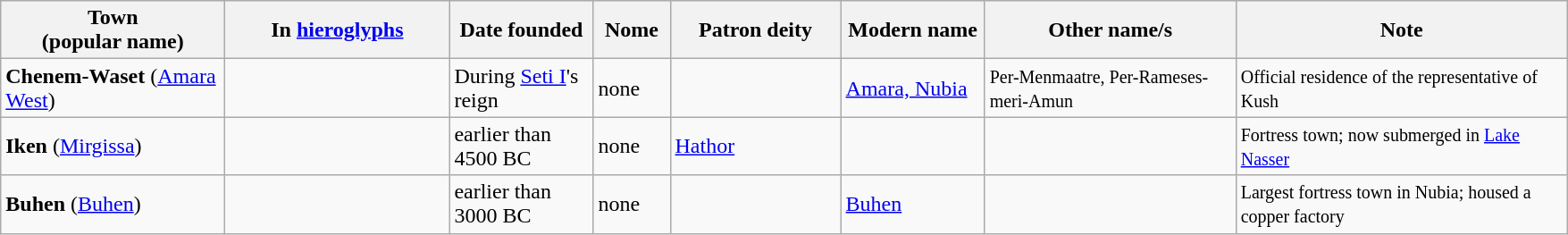<table class="wikitable sortable" style="text-align:left;">
<tr>
<th data-sort-type="letter" scope="col" style="width:160px;">Town<br>(popular name)</th>
<th data-sort-type="letter" scope="col" style="width:160px;">In <a href='#'>hieroglyphs</a></th>
<th data-sort-type="letter" scope="col" style="width:100px;">Date founded</th>
<th data-sort-type="number" scope="col" style="width:50px;">Nome</th>
<th data-sort-type="letter" scope="col" style="width:120px;">Patron deity</th>
<th data-sort-type="letter" scope="col" style="width:100px;">Modern name</th>
<th data-sort-type="letter" scope="col" style="width:180px;">Other name/s</th>
<th data-sort-type="letter" scope="col" style="width:240px;">Note</th>
</tr>
<tr>
<td><strong>Chenem-Waset</strong> (<a href='#'>Amara West</a>)</td>
<td></td>
<td>During <a href='#'>Seti I</a>'s reign</td>
<td>none</td>
<td></td>
<td><a href='#'>Amara, Nubia</a></td>
<td><small>Per-Menmaatre, Per-Rameses-meri-Amun</small></td>
<td><small>Official residence of the representative of Kush</small></td>
</tr>
<tr>
<td><strong>Iken</strong> (<a href='#'>Mirgissa</a>)</td>
<td></td>
<td>earlier than 4500 BC</td>
<td>none</td>
<td><a href='#'>Hathor</a></td>
<td></td>
<td></td>
<td><small>Fortress town; now submerged in <a href='#'>Lake Nasser</a></small></td>
</tr>
<tr>
<td><strong>Buhen</strong> (<a href='#'>Buhen</a>)</td>
<td></td>
<td>earlier than 3000 BC</td>
<td>none</td>
<td></td>
<td><a href='#'>Buhen</a></td>
<td></td>
<td><small>Largest fortress town in Nubia; housed a copper factory</small></td>
</tr>
</table>
